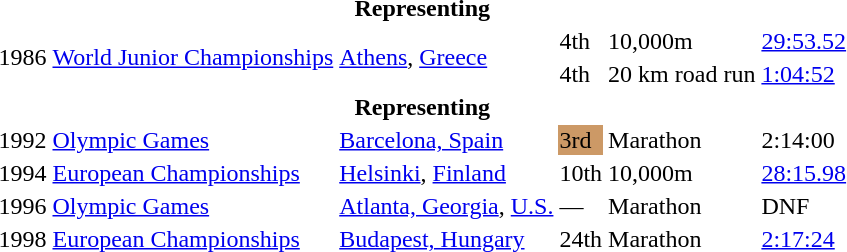<table>
<tr>
<th colspan="6">Representing </th>
</tr>
<tr>
<td rowspan=2>1986</td>
<td rowspan=2><a href='#'>World Junior Championships</a></td>
<td rowspan=2><a href='#'>Athens</a>, <a href='#'>Greece</a></td>
<td>4th</td>
<td>10,000m</td>
<td><a href='#'>29:53.52</a></td>
</tr>
<tr>
<td>4th</td>
<td>20 km road run</td>
<td><a href='#'>1:04:52</a></td>
</tr>
<tr>
<th colspan="6">Representing </th>
</tr>
<tr>
<td>1992</td>
<td><a href='#'>Olympic Games</a></td>
<td><a href='#'>Barcelona, Spain</a></td>
<td bgcolor="cc9966">3rd</td>
<td>Marathon</td>
<td>2:14:00</td>
</tr>
<tr>
<td>1994</td>
<td><a href='#'>European Championships</a></td>
<td><a href='#'>Helsinki</a>, <a href='#'>Finland</a></td>
<td>10th</td>
<td>10,000m</td>
<td><a href='#'>28:15.98</a></td>
</tr>
<tr>
<td>1996</td>
<td><a href='#'>Olympic Games</a></td>
<td><a href='#'>Atlanta, Georgia</a>, <a href='#'>U.S.</a></td>
<td>—</td>
<td>Marathon</td>
<td>DNF</td>
</tr>
<tr>
<td>1998</td>
<td><a href='#'>European Championships</a></td>
<td><a href='#'>Budapest, Hungary</a></td>
<td>24th</td>
<td>Marathon</td>
<td><a href='#'>2:17:24</a></td>
</tr>
</table>
